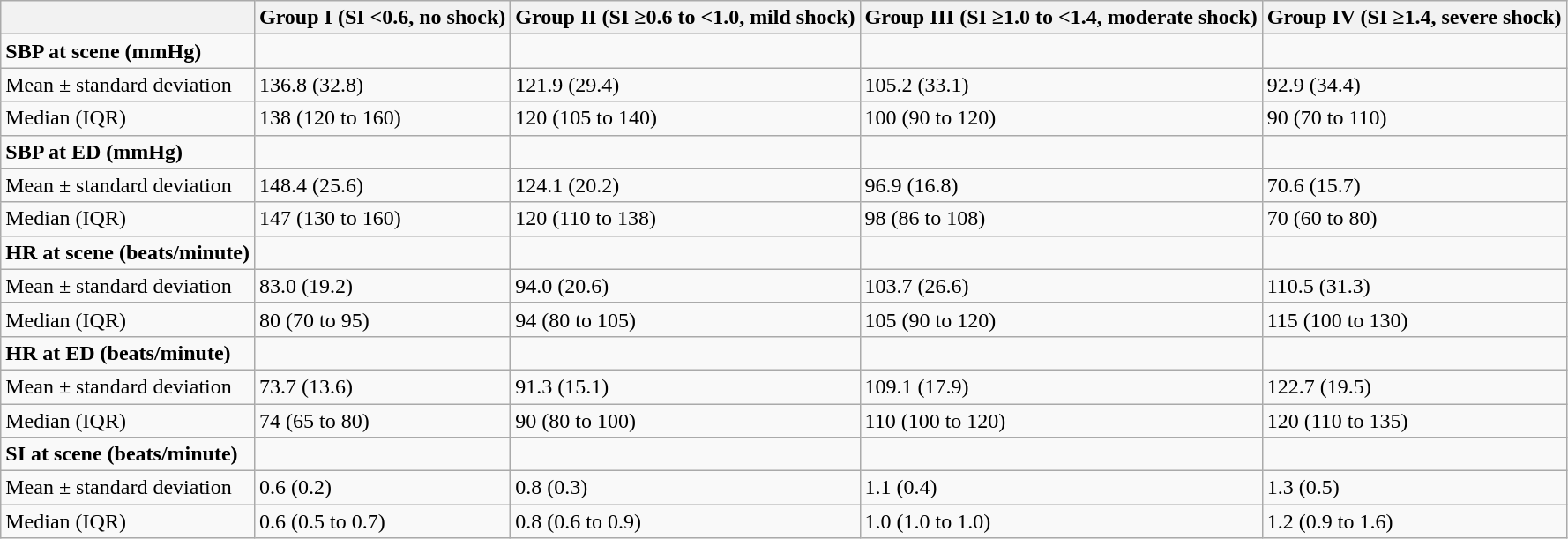<table class="wikitable">
<tr>
<th></th>
<th>Group I (SI <0.6, no shock)</th>
<th>Group II (SI ≥0.6 to <1.0, mild shock)</th>
<th>Group III (SI ≥1.0 to <1.4, moderate shock)</th>
<th>Group IV (SI ≥1.4, severe shock)</th>
</tr>
<tr>
<td><strong>SBP at scene (mmHg)</strong></td>
<td></td>
<td></td>
<td></td>
<td></td>
</tr>
<tr>
<td>Mean ± standard deviation</td>
<td>136.8 (32.8)</td>
<td>121.9 (29.4)</td>
<td>105.2 (33.1)</td>
<td>92.9 (34.4)</td>
</tr>
<tr>
<td>Median (IQR)</td>
<td>138 (120 to 160)</td>
<td>120 (105 to 140)</td>
<td>100 (90 to 120)</td>
<td>90 (70 to 110)</td>
</tr>
<tr>
<td><strong>SBP at ED (mmHg)</strong></td>
<td></td>
<td></td>
<td></td>
<td></td>
</tr>
<tr>
<td>Mean ± standard deviation</td>
<td>148.4 (25.6)</td>
<td>124.1 (20.2)</td>
<td>96.9 (16.8)</td>
<td>70.6 (15.7)</td>
</tr>
<tr>
<td>Median (IQR)</td>
<td>147 (130 to 160)</td>
<td>120 (110 to 138)</td>
<td>98 (86 to 108)</td>
<td>70 (60 to 80)</td>
</tr>
<tr>
<td><strong>HR at scene (beats/minute)</strong></td>
<td></td>
<td></td>
<td></td>
<td></td>
</tr>
<tr>
<td>Mean ± standard deviation</td>
<td>83.0 (19.2)</td>
<td>94.0 (20.6)</td>
<td>103.7 (26.6)</td>
<td>110.5 (31.3)</td>
</tr>
<tr>
<td>Median (IQR)</td>
<td>80 (70 to 95)</td>
<td>94 (80 to 105)</td>
<td>105 (90 to 120)</td>
<td>115 (100 to 130)</td>
</tr>
<tr>
<td><strong>HR at ED (beats/minute)</strong></td>
<td></td>
<td></td>
<td></td>
<td></td>
</tr>
<tr>
<td>Mean ± standard deviation</td>
<td>73.7 (13.6)</td>
<td>91.3 (15.1)</td>
<td>109.1 (17.9)</td>
<td>122.7 (19.5)</td>
</tr>
<tr>
<td>Median (IQR)</td>
<td>74 (65 to 80)</td>
<td>90 (80 to 100)</td>
<td>110 (100 to 120)</td>
<td>120 (110 to 135)</td>
</tr>
<tr>
<td><strong>SI at scene (beats/minute)</strong></td>
<td></td>
<td></td>
<td></td>
<td></td>
</tr>
<tr>
<td>Mean ± standard deviation</td>
<td>0.6 (0.2)</td>
<td>0.8 (0.3)</td>
<td>1.1 (0.4)</td>
<td>1.3 (0.5)</td>
</tr>
<tr>
<td>Median (IQR)</td>
<td>0.6 (0.5 to 0.7)</td>
<td>0.8 (0.6 to 0.9)</td>
<td>1.0 (1.0 to 1.0)</td>
<td>1.2 (0.9 to 1.6)</td>
</tr>
</table>
